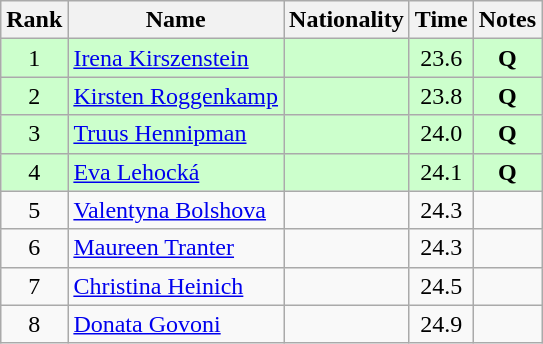<table class="wikitable sortable" style="text-align:center">
<tr>
<th>Rank</th>
<th>Name</th>
<th>Nationality</th>
<th>Time</th>
<th>Notes</th>
</tr>
<tr bgcolor=ccffcc>
<td>1</td>
<td align=left><a href='#'>Irena Kirszenstein</a></td>
<td align=left></td>
<td>23.6</td>
<td><strong>Q</strong></td>
</tr>
<tr bgcolor=ccffcc>
<td>2</td>
<td align=left><a href='#'>Kirsten Roggenkamp</a></td>
<td align=left></td>
<td>23.8</td>
<td><strong>Q</strong></td>
</tr>
<tr bgcolor=ccffcc>
<td>3</td>
<td align=left><a href='#'>Truus Hennipman</a></td>
<td align=left></td>
<td>24.0</td>
<td><strong>Q</strong></td>
</tr>
<tr bgcolor=ccffcc>
<td>4</td>
<td align=left><a href='#'>Eva Lehocká</a></td>
<td align=left></td>
<td>24.1</td>
<td><strong>Q</strong></td>
</tr>
<tr>
<td>5</td>
<td align=left><a href='#'>Valentyna Bolshova</a></td>
<td align=left></td>
<td>24.3</td>
<td></td>
</tr>
<tr>
<td>6</td>
<td align=left><a href='#'>Maureen Tranter</a></td>
<td align=left></td>
<td>24.3</td>
<td></td>
</tr>
<tr>
<td>7</td>
<td align=left><a href='#'>Christina Heinich</a></td>
<td align=left></td>
<td>24.5</td>
<td></td>
</tr>
<tr>
<td>8</td>
<td align=left><a href='#'>Donata Govoni</a></td>
<td align=left></td>
<td>24.9</td>
<td></td>
</tr>
</table>
